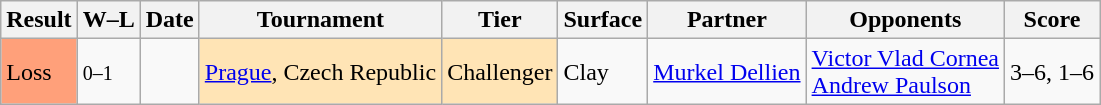<table class="wikitable">
<tr>
<th>Result</th>
<th class="unsortable">W–L</th>
<th>Date</th>
<th>Tournament</th>
<th>Tier</th>
<th>Surface</th>
<th>Partner</th>
<th>Opponents</th>
<th class="unsortable">Score</th>
</tr>
<tr>
<td bgcolor=FFA07A>Loss</td>
<td><small>0–1</small></td>
<td><a href='#'></a></td>
<td style=background:moccasin;><a href='#'>Prague</a>, Czech Republic</td>
<td style=background:moccasin;>Challenger</td>
<td>Clay</td>
<td> <a href='#'>Murkel Dellien</a></td>
<td> <a href='#'>Victor Vlad Cornea</a><br> <a href='#'>Andrew Paulson</a></td>
<td>3–6, 1–6</td>
</tr>
</table>
